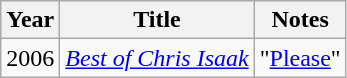<table class="wikitable">
<tr>
<th>Year</th>
<th>Title</th>
<th>Notes</th>
</tr>
<tr>
<td>2006</td>
<td><em><a href='#'>Best of Chris Isaak</a></em></td>
<td>"<a href='#'>Please</a>"</td>
</tr>
</table>
